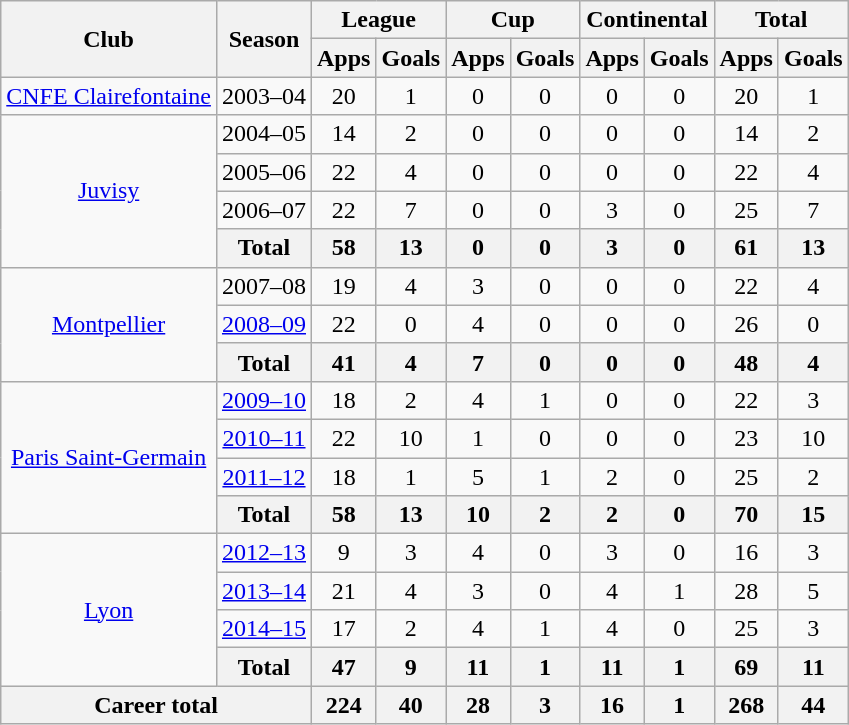<table class="wikitable" style="text-align:center">
<tr>
<th rowspan="2">Club</th>
<th rowspan="2">Season</th>
<th colspan="2">League</th>
<th colspan="2">Cup</th>
<th colspan="2">Continental</th>
<th colspan="2">Total</th>
</tr>
<tr>
<th>Apps</th>
<th>Goals</th>
<th>Apps</th>
<th>Goals</th>
<th>Apps</th>
<th>Goals</th>
<th>Apps</th>
<th>Goals</th>
</tr>
<tr>
<td><a href='#'>CNFE Clairefontaine</a></td>
<td>2003–04</td>
<td>20</td>
<td>1</td>
<td>0</td>
<td>0</td>
<td>0</td>
<td>0</td>
<td>20</td>
<td>1</td>
</tr>
<tr>
<td rowspan="4"><a href='#'>Juvisy</a></td>
<td>2004–05</td>
<td>14</td>
<td>2</td>
<td>0</td>
<td>0</td>
<td>0</td>
<td>0</td>
<td>14</td>
<td>2</td>
</tr>
<tr>
<td>2005–06</td>
<td>22</td>
<td>4</td>
<td>0</td>
<td>0</td>
<td>0</td>
<td>0</td>
<td>22</td>
<td>4</td>
</tr>
<tr>
<td>2006–07</td>
<td>22</td>
<td>7</td>
<td>0</td>
<td>0</td>
<td>3</td>
<td>0</td>
<td>25</td>
<td>7</td>
</tr>
<tr>
<th>Total</th>
<th>58</th>
<th>13</th>
<th>0</th>
<th>0</th>
<th>3</th>
<th>0</th>
<th>61</th>
<th>13</th>
</tr>
<tr>
<td rowspan="3"><a href='#'>Montpellier</a></td>
<td>2007–08</td>
<td>19</td>
<td>4</td>
<td>3</td>
<td>0</td>
<td>0</td>
<td>0</td>
<td>22</td>
<td>4</td>
</tr>
<tr>
<td><a href='#'>2008–09</a></td>
<td>22</td>
<td>0</td>
<td>4</td>
<td>0</td>
<td>0</td>
<td>0</td>
<td>26</td>
<td>0</td>
</tr>
<tr>
<th>Total</th>
<th>41</th>
<th>4</th>
<th>7</th>
<th>0</th>
<th>0</th>
<th>0</th>
<th>48</th>
<th>4</th>
</tr>
<tr>
<td rowspan="4"><a href='#'>Paris Saint-Germain</a></td>
<td><a href='#'>2009–10</a></td>
<td>18</td>
<td>2</td>
<td>4</td>
<td>1</td>
<td>0</td>
<td>0</td>
<td>22</td>
<td>3</td>
</tr>
<tr>
<td><a href='#'>2010–11</a></td>
<td>22</td>
<td>10</td>
<td>1</td>
<td>0</td>
<td>0</td>
<td>0</td>
<td>23</td>
<td>10</td>
</tr>
<tr>
<td><a href='#'>2011–12</a></td>
<td>18</td>
<td>1</td>
<td>5</td>
<td>1</td>
<td>2</td>
<td>0</td>
<td>25</td>
<td>2</td>
</tr>
<tr>
<th>Total</th>
<th>58</th>
<th>13</th>
<th>10</th>
<th>2</th>
<th>2</th>
<th>0</th>
<th>70</th>
<th>15</th>
</tr>
<tr>
<td rowspan="4"><a href='#'>Lyon</a></td>
<td><a href='#'>2012–13</a></td>
<td>9</td>
<td>3</td>
<td>4</td>
<td>0</td>
<td>3</td>
<td>0</td>
<td>16</td>
<td>3</td>
</tr>
<tr>
<td><a href='#'>2013–14</a></td>
<td>21</td>
<td>4</td>
<td>3</td>
<td>0</td>
<td>4</td>
<td>1</td>
<td>28</td>
<td>5</td>
</tr>
<tr>
<td><a href='#'>2014–15</a></td>
<td>17</td>
<td>2</td>
<td>4</td>
<td>1</td>
<td>4</td>
<td>0</td>
<td>25</td>
<td>3</td>
</tr>
<tr>
<th>Total</th>
<th>47</th>
<th>9</th>
<th>11</th>
<th>1</th>
<th>11</th>
<th>1</th>
<th>69</th>
<th>11</th>
</tr>
<tr>
<th colspan="2">Career total</th>
<th>224</th>
<th>40</th>
<th>28</th>
<th>3</th>
<th>16</th>
<th>1</th>
<th>268</th>
<th>44</th>
</tr>
</table>
